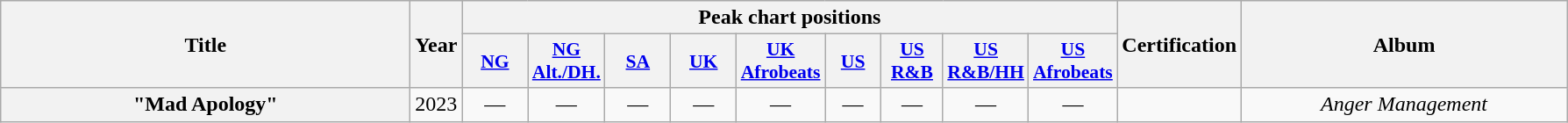<table class="wikitable plainrowheaders" style="text-align:center;">
<tr>
<th scope="col" rowspan="2" style="width:19em;">Title</th>
<th scope="col" rowspan="2" style="width:1em;">Year</th>
<th scope="col" colspan="9">Peak chart positions</th>
<th rowspan="2">Certification</th>
<th rowspan="2" scope="col" style="width:15em;">Album</th>
</tr>
<tr>
<th scope="col" style="width:3em;font-size:90%;"><a href='#'>NG</a><br></th>
<th scope="col" style="width:3em;font-size:90%;"><a href='#'>NG<br>Alt./DH.</a></th>
<th scope="col" style="width:3em;font-size:90%;"><a href='#'>SA</a><br></th>
<th scope="col" style="width:3em;font-size:90%;"><a href='#'>UK</a><br></th>
<th scope="col" style="width:3em;font-size:90%;"><a href='#'>UK<br>Afrobeats</a></th>
<th scope="col" style="width:2.5em;font-size:90%;"><a href='#'>US</a><br></th>
<th scope="col" style="width:2.8em;font-size:90%;"><a href='#'>US<br>R&B</a><br></th>
<th scope="col" style="width:2.8em;font-size:90%;"><a href='#'>US<br>R&B/HH</a><br></th>
<th scope="col" style="width:3em;font-size:90%;"><a href='#'>US<br>Afrobeats</a></th>
</tr>
<tr>
<th scope="row">"Mad Apology"</th>
<td>2023</td>
<td>—</td>
<td>—</td>
<td>—</td>
<td>—</td>
<td>—</td>
<td>—</td>
<td>—</td>
<td>—</td>
<td>—</td>
<td></td>
<td><em>Anger Management</em></td>
</tr>
</table>
